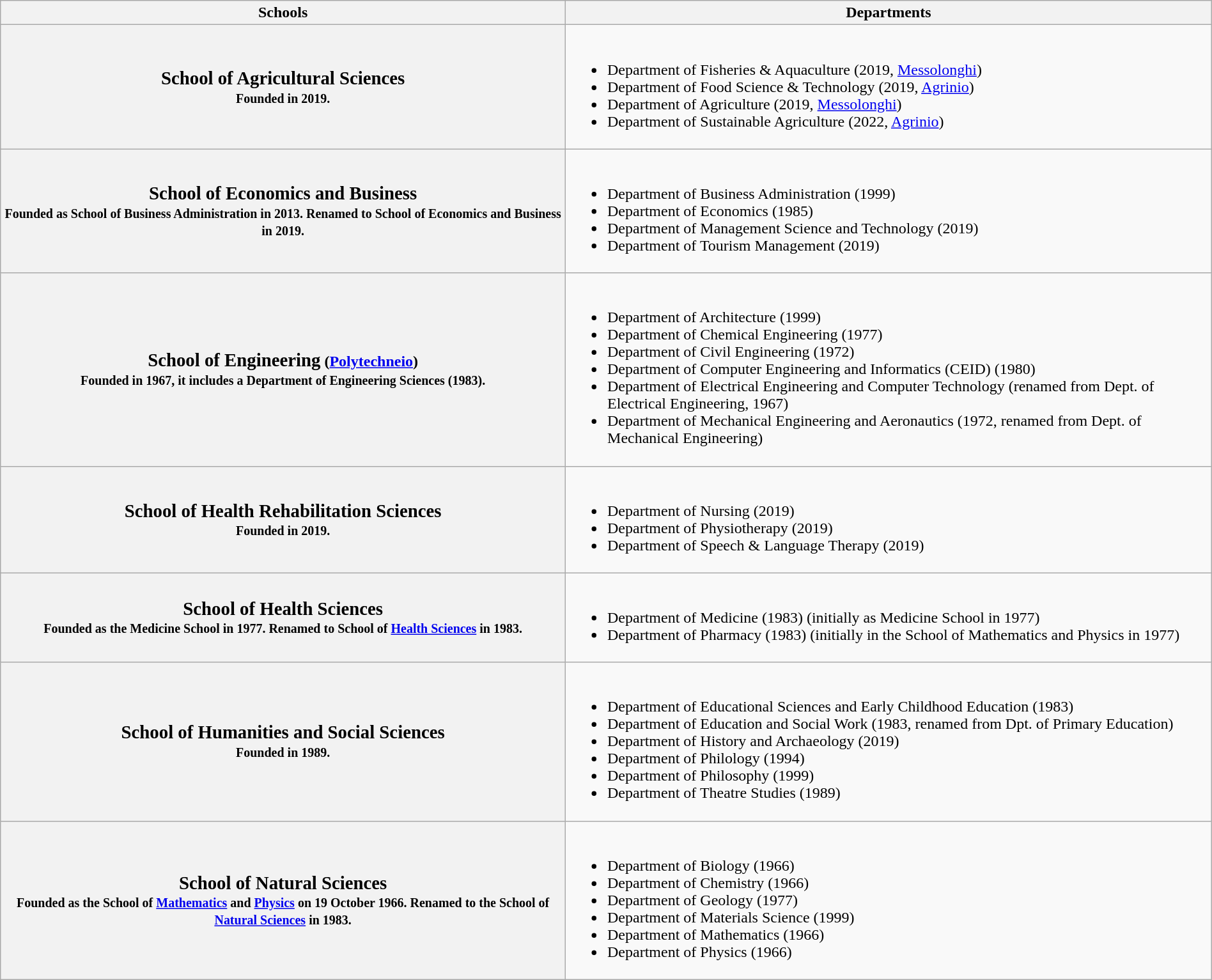<table class="wikitable" style="margin: 1em auto;">
<tr>
<th>Schools</th>
<th>Departments</th>
</tr>
<tr>
<th><big>School of Agricultural Sciences</big><br><small>Founded in 2019.</small></th>
<td><br><ul><li>Department of Fisheries & Aquaculture (2019, <a href='#'>Messolonghi</a>)</li><li>Department of Food Science & Technology (2019, <a href='#'>Agrinio</a>)</li><li>Department of Agriculture (2019, <a href='#'>Messolonghi</a>)</li><li>Department of Sustainable Agriculture (2022, <a href='#'>Agrinio</a>)</li></ul></td>
</tr>
<tr>
<th><big>School of Economics and Business</big><br><small>Founded as School of Business Administration in 2013. Renamed to School of Economics and Business in 2019.</small></th>
<td><br><ul><li>Department of Business Administration (1999)</li><li>Department of Economics (1985)</li><li>Department of Management Science and Technology (2019)</li><li>Department of Tourism Management (2019)</li></ul></td>
</tr>
<tr>
<th><big>School of Engineering</big> (<a href='#'>Polytechneio</a>)<br><small>Founded in 1967, it includes a Department of Engineering Sciences (1983).</small></th>
<td><br><ul><li>Department of Architecture (1999)</li><li>Department of Chemical Engineering (1977)</li><li>Department of Civil Engineering (1972)</li><li>Department of Computer Engineering and Informatics (CEID) (1980)</li><li>Department of Electrical Engineering and Computer Technology (renamed from Dept. of Electrical Engineering, 1967)</li><li>Department of Mechanical Engineering and Aeronautics (1972, renamed from Dept. of Mechanical Engineering)</li></ul></td>
</tr>
<tr>
<th><big>School of Health Rehabilitation Sciences</big><br><small>Founded in 2019.</small></th>
<td><br><ul><li>Department of Nursing (2019)</li><li>Department of Physiotherapy (2019)</li><li>Department of Speech & Language Therapy (2019)</li></ul></td>
</tr>
<tr>
<th><big>School of Health Sciences</big><br><small>Founded as the Medicine School in 1977. Renamed to School of <a href='#'>Health Sciences</a> in 1983.</small></th>
<td><br><ul><li>Department of Medicine (1983) (initially as Medicine School in 1977)</li><li>Department of Pharmacy (1983) (initially in the School of Mathematics and Physics in 1977)</li></ul></td>
</tr>
<tr>
<th><big>School of Humanities and Social Sciences</big><br><small>Founded in 1989.</small></th>
<td><br><ul><li>Department of Educational Sciences and Early Childhood Education (1983)</li><li>Department of Education and Social Work (1983, renamed from Dpt. of Primary Education)</li><li>Department of History and Archaeology (2019)</li><li>Department of Philology (1994)</li><li>Department of Philosophy (1999)</li><li>Department of Theatre Studies (1989)</li></ul></td>
</tr>
<tr>
<th><big>School of Natural Sciences</big><br><small>Founded as the School of <a href='#'>Mathematics</a> and <a href='#'>Physics</a> on 19 October 1966. Renamed to the School of <a href='#'>Natural Sciences</a> in 1983.</small></th>
<td><br><ul><li>Department of Biology (1966)</li><li>Department of Chemistry (1966)</li><li>Department of Geology (1977)</li><li>Department of Materials Science (1999)</li><li>Department of Mathematics (1966)</li><li>Department of Physics (1966)</li></ul></td>
</tr>
</table>
